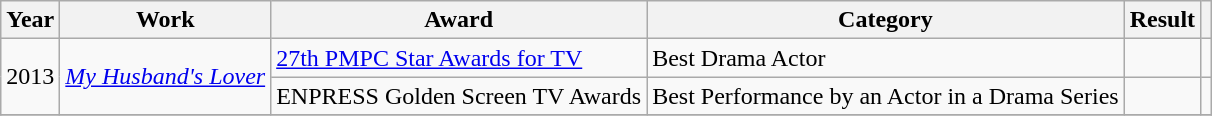<table class="wikitable">
<tr>
<th>Year</th>
<th>Work</th>
<th>Award</th>
<th>Category</th>
<th>Result</th>
<th> </th>
</tr>
<tr>
<td rowspan="2">2013</td>
<td rowspan="2"><em><a href='#'>My Husband's Lover</a></em></td>
<td><a href='#'>27th PMPC Star Awards for TV</a></td>
<td>Best Drama Actor</td>
<td></td>
<td></td>
</tr>
<tr>
<td>ENPRESS Golden Screen TV Awards</td>
<td>Best Performance by an Actor in a Drama Series</td>
<td></td>
<td></td>
</tr>
<tr>
</tr>
</table>
